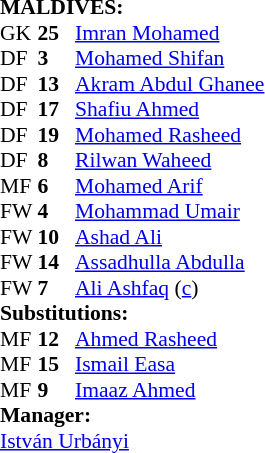<table style="font-size: 90%" cellspacing="0" cellpadding="0">
<tr>
<td colspan=4><br><strong>MALDIVES:</strong></td>
</tr>
<tr>
<th width="25"></th>
<th width="25"></th>
</tr>
<tr>
<td>GK</td>
<td><strong>25</strong></td>
<td><a href='#'>Imran Mohamed</a></td>
</tr>
<tr>
<td>DF</td>
<td><strong>3</strong></td>
<td><a href='#'>Mohamed Shifan</a></td>
</tr>
<tr>
<td>DF</td>
<td><strong>13</strong></td>
<td><a href='#'>Akram Abdul Ghanee</a></td>
</tr>
<tr>
<td>DF</td>
<td><strong>17</strong></td>
<td><a href='#'>Shafiu Ahmed</a></td>
</tr>
<tr>
<td>DF</td>
<td><strong>19</strong></td>
<td><a href='#'>Mohamed Rasheed</a></td>
</tr>
<tr>
<td>DF</td>
<td><strong>8</strong></td>
<td><a href='#'>Rilwan Waheed</a></td>
</tr>
<tr>
<td>MF</td>
<td><strong>6</strong></td>
<td><a href='#'>Mohamed Arif</a></td>
</tr>
<tr>
<td>FW</td>
<td><strong>4</strong></td>
<td><a href='#'>Mohammad Umair</a></td>
<td></td>
<td></td>
</tr>
<tr>
<td>FW</td>
<td><strong>10</strong></td>
<td><a href='#'>Ashad Ali</a></td>
</tr>
<tr>
<td>FW</td>
<td><strong>14</strong></td>
<td><a href='#'>Assadhulla Abdulla</a></td>
<td></td>
<td></td>
</tr>
<tr>
<td>FW</td>
<td><strong>7</strong></td>
<td><a href='#'>Ali Ashfaq</a> (<a href='#'>c</a>)</td>
<td></td>
<td></td>
</tr>
<tr>
<td colspan=3><strong>Substitutions:</strong></td>
</tr>
<tr>
<td>MF</td>
<td><strong>12</strong></td>
<td><a href='#'>Ahmed Rasheed</a></td>
<td></td>
<td></td>
</tr>
<tr>
<td>MF</td>
<td><strong>15</strong></td>
<td><a href='#'>Ismail Easa</a></td>
<td></td>
<td></td>
</tr>
<tr>
<td>MF</td>
<td><strong>9</strong></td>
<td><a href='#'>Imaaz Ahmed</a></td>
<td></td>
<td></td>
</tr>
<tr>
<td colspan=3><strong>Manager:</strong></td>
</tr>
<tr>
<td colspan=3> <a href='#'>István Urbányi</a></td>
</tr>
</table>
